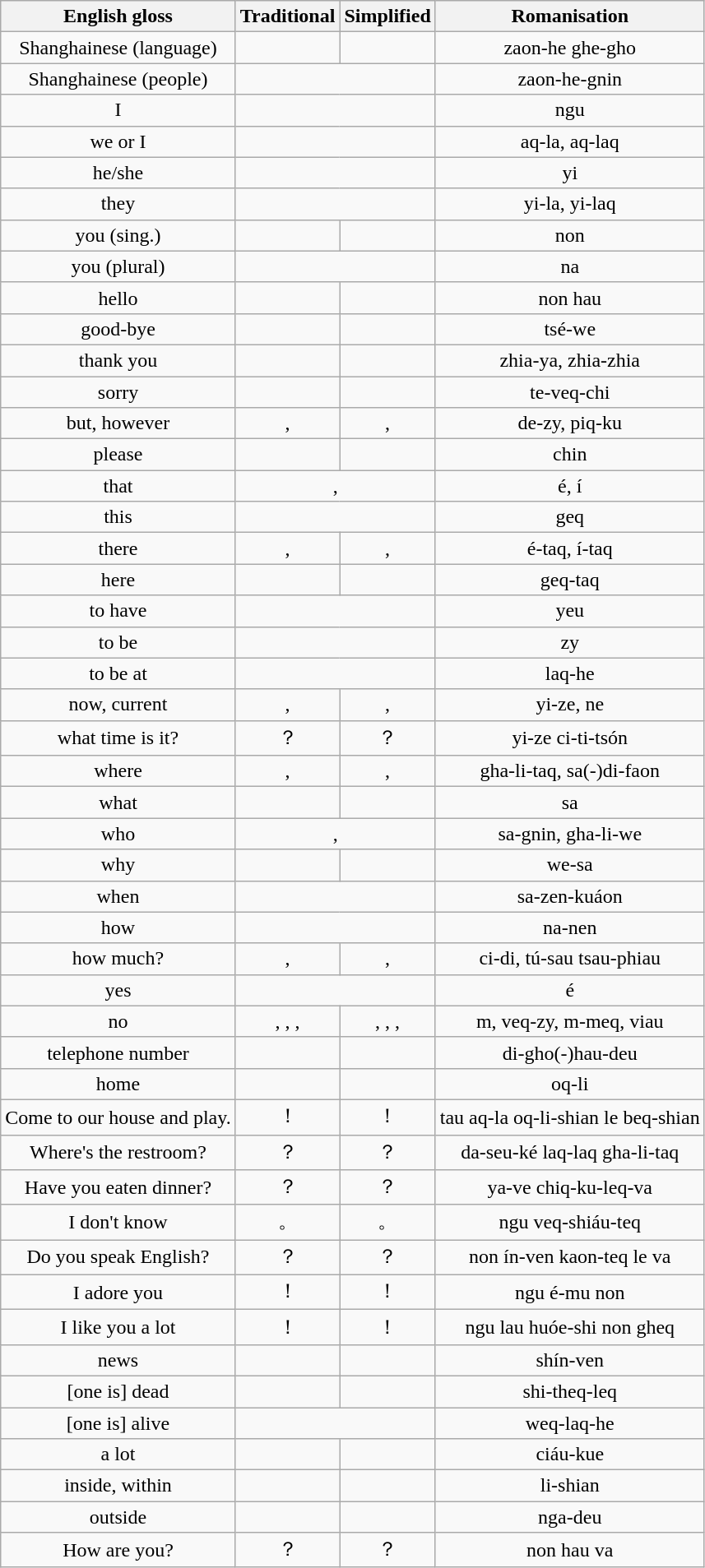<table class="wikitable mw-collapsible mw-collapsed" style="text-align: center;">
<tr>
<th>English gloss</th>
<th>Traditional</th>
<th>Simplified</th>
<th>Romanisation</th>
</tr>
<tr>
<td>Shanghainese (language)</td>
<td></td>
<td></td>
<td>zaon-he ghe-gho</td>
</tr>
<tr>
<td>Shanghainese (people)</td>
<td colspan="2"></td>
<td>zaon-he-gnin</td>
</tr>
<tr>
<td>I</td>
<td colspan="2"></td>
<td>ngu</td>
</tr>
<tr>
<td>we or I</td>
<td colspan="2"></td>
<td>aq-la, aq-laq</td>
</tr>
<tr>
<td>he/she</td>
<td colspan="2"></td>
<td>yi</td>
</tr>
<tr>
<td>they</td>
<td colspan="2"></td>
<td>yi-la, yi-laq</td>
</tr>
<tr>
<td>you (sing.)</td>
<td></td>
<td></td>
<td>non</td>
</tr>
<tr>
<td>you (plural)</td>
<td colspan="2"></td>
<td>na</td>
</tr>
<tr>
<td>hello</td>
<td></td>
<td></td>
<td>non hau</td>
</tr>
<tr>
<td>good-bye</td>
<td></td>
<td></td>
<td>tsé-we</td>
</tr>
<tr>
<td>thank you</td>
<td></td>
<td></td>
<td>zhia-ya, zhia-zhia</td>
</tr>
<tr>
<td>sorry</td>
<td></td>
<td></td>
<td>te-veq-chi</td>
</tr>
<tr>
<td>but, however</td>
<td>, </td>
<td>, </td>
<td>de-zy, piq-ku</td>
</tr>
<tr>
<td>please</td>
<td></td>
<td></td>
<td>chin</td>
</tr>
<tr>
<td>that</td>
<td colspan=2>, </td>
<td>é, í</td>
</tr>
<tr>
<td>this</td>
<td colspan=2></td>
<td>geq</td>
</tr>
<tr>
<td>there</td>
<td>, </td>
<td>, </td>
<td>é-taq, í-taq</td>
</tr>
<tr>
<td>here</td>
<td></td>
<td></td>
<td>geq-taq</td>
</tr>
<tr>
<td>to have</td>
<td colspan="2"></td>
<td>yeu</td>
</tr>
<tr>
<td>to be</td>
<td colspan=2></td>
<td>zy</td>
</tr>
<tr>
<td>to be at</td>
<td colspan=2></td>
<td>laq-he</td>
</tr>
<tr>
<td>now, current</td>
<td>, </td>
<td>, </td>
<td>yi-ze, ne</td>
</tr>
<tr>
<td>what time is it?</td>
<td>？</td>
<td>？</td>
<td>yi-ze ci-ti-tsón</td>
</tr>
<tr>
<td>where</td>
<td>, </td>
<td>, </td>
<td>gha-li-taq, sa(-)di-faon</td>
</tr>
<tr>
<td>what</td>
<td></td>
<td></td>
<td>sa</td>
</tr>
<tr>
<td>who</td>
<td colspan="2">, </td>
<td>sa-gnin, gha-li-we</td>
</tr>
<tr>
<td>why</td>
<td></td>
<td></td>
<td>we-sa</td>
</tr>
<tr>
<td>when</td>
<td colspan=2></td>
<td>sa-zen-kuáon</td>
</tr>
<tr>
<td>how</td>
<td colspan="2"></td>
<td>na-nen</td>
</tr>
<tr>
<td>how much?</td>
<td>, </td>
<td>, </td>
<td>ci-di, tú-sau tsau-phiau</td>
</tr>
<tr>
<td>yes</td>
<td colspan="2"></td>
<td>é</td>
</tr>
<tr>
<td>no</td>
<td>, , , </td>
<td>, , , </td>
<td>m, veq-zy, m-meq, viau</td>
</tr>
<tr>
<td>telephone number</td>
<td></td>
<td></td>
<td>di-gho(-)hau-deu</td>
</tr>
<tr>
<td>home</td>
<td></td>
<td></td>
<td>oq-li</td>
</tr>
<tr>
<td>Come to our house and play.</td>
<td>！</td>
<td>！</td>
<td>tau aq-la oq-li-shian le beq-shian</td>
</tr>
<tr>
<td>Where's the restroom?</td>
<td>？</td>
<td>？</td>
<td>da-seu-ké laq-laq gha-li-taq</td>
</tr>
<tr>
<td>Have you eaten dinner?</td>
<td>？</td>
<td>？</td>
<td>ya-ve chiq-ku-leq-va</td>
</tr>
<tr>
<td>I don't know</td>
<td>。</td>
<td>。</td>
<td>ngu veq-shiáu-teq</td>
</tr>
<tr>
<td>Do you speak English?</td>
<td>？</td>
<td>？</td>
<td>non ín-ven kaon-teq le va</td>
</tr>
<tr>
<td>I adore you</td>
<td>！</td>
<td>！</td>
<td>ngu é-mu non</td>
</tr>
<tr>
<td>I like you a lot</td>
<td>！</td>
<td>！</td>
<td>ngu lau huóe-shi non gheq</td>
</tr>
<tr>
<td>news</td>
<td></td>
<td></td>
<td>shín-ven</td>
</tr>
<tr>
<td>[one is] dead</td>
<td></td>
<td></td>
<td>shi-theq-leq</td>
</tr>
<tr>
<td>[one is] alive</td>
<td colspan="2"></td>
<td>weq-laq-he</td>
</tr>
<tr>
<td>a lot</td>
<td></td>
<td></td>
<td>ciáu-kue</td>
</tr>
<tr>
<td>inside, within</td>
<td></td>
<td></td>
<td>li-shian</td>
</tr>
<tr>
<td>outside</td>
<td></td>
<td></td>
<td>nga-deu</td>
</tr>
<tr>
<td>How are you?</td>
<td>？</td>
<td>？</td>
<td>non hau va</td>
</tr>
</table>
